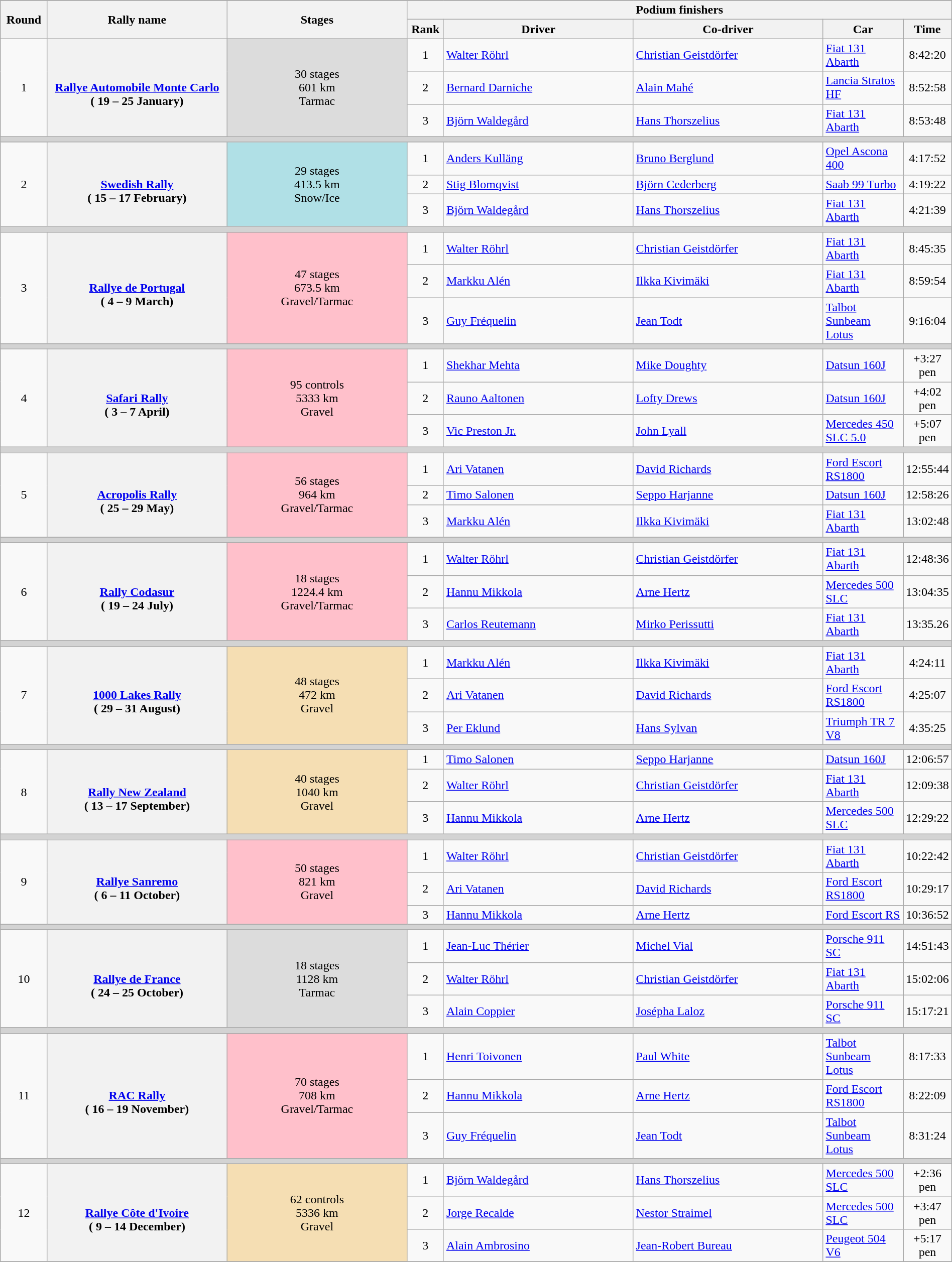<table class="wikitable" width="100%" align=center>
<tr>
</tr>
<tr style="background:#efefef;">
<th width=5% rowspan=2>Round</th>
<th width=20% rowspan=2>Rally name</th>
<th width=20% rowspan=2>Stages</th>
<th width=75% colspan=5>Podium finishers</th>
</tr>
<tr>
<th>Rank</th>
<th style="width:15em">Driver</th>
<th style="width:15em">Co-driver</th>
<th style="width:15em">Car</th>
<th style="width:5em">Time</th>
</tr>
<tr>
<td rowspan=3 align=center>1</td>
<th rowspan=3><br><a href='#'>Rallye Automobile Monte Carlo</a><br>( 19 – 25 January)</th>
<td rowspan=3 align=center style="background:gainsboro;">30 stages<br>601 km<br>Tarmac</td>
<td align=center>1</td>
<td> <a href='#'>Walter Röhrl</a></td>
<td> <a href='#'>Christian Geistdörfer</a></td>
<td><a href='#'>Fiat 131 Abarth</a></td>
<td align=center>8:42:20</td>
</tr>
<tr>
<td align=center>2</td>
<td> <a href='#'>Bernard Darniche</a></td>
<td> <a href='#'>Alain Mahé</a></td>
<td><a href='#'>Lancia Stratos HF</a></td>
<td align=center>8:52:58</td>
</tr>
<tr>
<td align=center>3</td>
<td> <a href='#'>Björn Waldegård</a></td>
<td> <a href='#'>Hans Thorszelius</a></td>
<td><a href='#'>Fiat 131 Abarth</a></td>
<td align=center>8:53:48</td>
</tr>
<tr style="background:lightgrey;">
<td colspan=8></td>
</tr>
<tr>
<td rowspan=3 align=center>2</td>
<th rowspan=3><br><a href='#'>Swedish Rally</a><br>( 15 – 17 February)</th>
<td rowspan=3 align=center style="background:powderblue;">29 stages<br>413.5 km<br>Snow/Ice</td>
<td align=center>1</td>
<td> <a href='#'>Anders Kulläng</a></td>
<td> <a href='#'>Bruno Berglund</a></td>
<td><a href='#'>Opel Ascona 400</a></td>
<td align=center>4:17:52</td>
</tr>
<tr>
<td align=center>2</td>
<td> <a href='#'>Stig Blomqvist</a></td>
<td> <a href='#'>Björn Cederberg</a></td>
<td><a href='#'>Saab 99 Turbo</a></td>
<td align=center>4:19:22</td>
</tr>
<tr>
<td align=center>3</td>
<td> <a href='#'>Björn Waldegård</a></td>
<td> <a href='#'>Hans Thorszelius</a></td>
<td><a href='#'>Fiat 131 Abarth</a></td>
<td align=center>4:21:39</td>
</tr>
<tr style="background:lightgrey;">
<td colspan=8></td>
</tr>
<tr>
<td rowspan=3 align=center>3</td>
<th rowspan=3><br><a href='#'>Rallye de Portugal</a><br>( 4 – 9 March)</th>
<td rowspan=3 align=center style="background:pink;">47 stages<br>673.5 km<br>Gravel/Tarmac</td>
<td align=center>1</td>
<td> <a href='#'>Walter Röhrl</a></td>
<td> <a href='#'>Christian Geistdörfer</a></td>
<td><a href='#'>Fiat 131 Abarth</a></td>
<td align=center>8:45:35</td>
</tr>
<tr>
<td align=center>2</td>
<td> <a href='#'>Markku Alén</a></td>
<td> <a href='#'>Ilkka Kivimäki</a></td>
<td><a href='#'>Fiat 131 Abarth</a></td>
<td align=center>8:59:54</td>
</tr>
<tr>
<td align=center>3</td>
<td> <a href='#'>Guy Fréquelin</a></td>
<td> <a href='#'>Jean Todt</a></td>
<td><a href='#'>Talbot Sunbeam Lotus</a></td>
<td align=center>9:16:04</td>
</tr>
<tr style="background:lightgrey;">
<td colspan=8></td>
</tr>
<tr>
<td rowspan=3 align=center>4</td>
<th rowspan=3><br><a href='#'>Safari Rally</a><br>( 3 – 7 April)</th>
<td rowspan=3 align=center style="background:pink;">95 controls<br>5333 km<br>Gravel</td>
<td align=center>1</td>
<td> <a href='#'>Shekhar Mehta</a></td>
<td> <a href='#'>Mike Doughty</a></td>
<td><a href='#'>Datsun 160J</a></td>
<td align=center>+3:27 pen</td>
</tr>
<tr>
<td align=center>2</td>
<td> <a href='#'>Rauno Aaltonen</a></td>
<td> <a href='#'>Lofty Drews</a></td>
<td><a href='#'>Datsun 160J</a></td>
<td align=center>+4:02 pen</td>
</tr>
<tr>
<td align=center>3</td>
<td> <a href='#'>Vic Preston Jr.</a></td>
<td> <a href='#'>John Lyall</a></td>
<td><a href='#'>Mercedes 450 SLC 5.0</a></td>
<td align=center>+5:07 pen</td>
</tr>
<tr style="background:lightgrey;">
<td colspan=8></td>
</tr>
<tr>
<td rowspan=3 align=center>5</td>
<th rowspan=3><br><a href='#'>Acropolis Rally</a><br>( 25 – 29 May)</th>
<td rowspan=3 align=center style="background:pink;">56 stages<br>964 km<br>Gravel/Tarmac</td>
<td align=center>1</td>
<td> <a href='#'>Ari Vatanen</a></td>
<td> <a href='#'>David Richards</a></td>
<td><a href='#'>Ford Escort RS1800</a></td>
<td align=center>12:55:44</td>
</tr>
<tr>
<td align=center>2</td>
<td> <a href='#'>Timo Salonen</a></td>
<td> <a href='#'>Seppo Harjanne</a></td>
<td><a href='#'>Datsun 160J</a></td>
<td align=center>12:58:26</td>
</tr>
<tr>
<td align=center>3</td>
<td> <a href='#'>Markku Alén</a></td>
<td> <a href='#'>Ilkka Kivimäki</a></td>
<td><a href='#'>Fiat 131 Abarth</a></td>
<td align=center>13:02:48</td>
</tr>
<tr style="background:lightgrey;">
<td colspan=8></td>
</tr>
<tr>
<td rowspan=3 align=center>6</td>
<th rowspan=3><br><a href='#'>Rally Codasur</a><br>( 19 – 24 July)</th>
<td rowspan=3 align=center style="background:pink;">18 stages<br>1224.4 km<br>Gravel/Tarmac</td>
<td align=center>1</td>
<td> <a href='#'>Walter Röhrl</a></td>
<td> <a href='#'>Christian Geistdörfer</a></td>
<td><a href='#'>Fiat 131 Abarth</a></td>
<td align=center>12:48:36</td>
</tr>
<tr>
<td align=center>2</td>
<td> <a href='#'>Hannu Mikkola</a></td>
<td> <a href='#'>Arne Hertz</a></td>
<td><a href='#'>Mercedes 500 SLC</a></td>
<td align=center>13:04:35</td>
</tr>
<tr>
<td align=center>3</td>
<td> <a href='#'>Carlos Reutemann</a></td>
<td> <a href='#'>Mirko Perissutti</a></td>
<td><a href='#'>Fiat 131 Abarth</a></td>
<td align=center>13:35.26</td>
</tr>
<tr style="background:lightgrey;">
<td colspan=8></td>
</tr>
<tr>
<td rowspan=3 align=center>7</td>
<th rowspan=3><br><a href='#'>1000 Lakes Rally</a><br>( 29 – 31 August)</th>
<td rowspan=3 align=center style="background:wheat;">48 stages<br>472 km<br>Gravel</td>
<td align=center>1</td>
<td> <a href='#'>Markku Alén</a></td>
<td> <a href='#'>Ilkka Kivimäki</a></td>
<td><a href='#'>Fiat 131 Abarth</a></td>
<td align=center>4:24:11</td>
</tr>
<tr>
<td align=center>2</td>
<td> <a href='#'>Ari Vatanen</a></td>
<td> <a href='#'>David Richards</a></td>
<td><a href='#'>Ford Escort RS1800</a></td>
<td align=center>4:25:07</td>
</tr>
<tr>
<td align=center>3</td>
<td> <a href='#'>Per Eklund</a></td>
<td> <a href='#'>Hans Sylvan</a></td>
<td><a href='#'>Triumph TR 7 V8</a></td>
<td align=center>4:35:25</td>
</tr>
<tr style="background:lightgrey;">
<td colspan=8></td>
</tr>
<tr>
<td rowspan=3 align=center>8</td>
<th rowspan=3><br><a href='#'>Rally New Zealand</a><br>( 13 – 17 September)</th>
<td rowspan=3 align=center style="background:wheat;">40 stages<br>1040 km<br>Gravel</td>
<td align=center>1</td>
<td> <a href='#'>Timo Salonen</a></td>
<td> <a href='#'>Seppo Harjanne</a></td>
<td><a href='#'>Datsun 160J</a></td>
<td align=center>12:06:57</td>
</tr>
<tr>
<td align=center>2</td>
<td> <a href='#'>Walter Röhrl</a></td>
<td> <a href='#'>Christian Geistdörfer</a></td>
<td><a href='#'>Fiat 131 Abarth</a></td>
<td align=center>12:09:38</td>
</tr>
<tr>
<td align=center>3</td>
<td> <a href='#'>Hannu Mikkola</a></td>
<td> <a href='#'>Arne Hertz</a></td>
<td><a href='#'>Mercedes 500 SLC</a></td>
<td align=center>12:29:22</td>
</tr>
<tr style="background:lightgrey;">
<td colspan=8></td>
</tr>
<tr>
<td rowspan=3 align=center>9</td>
<th rowspan=3><br><a href='#'>Rallye Sanremo</a><br>( 6 – 11 October)</th>
<td rowspan=3 align=center style="background:pink;">50 stages<br>821 km<br>Gravel</td>
<td align=center>1</td>
<td> <a href='#'>Walter Röhrl</a></td>
<td> <a href='#'>Christian Geistdörfer</a></td>
<td><a href='#'>Fiat 131 Abarth</a></td>
<td align=center>10:22:42</td>
</tr>
<tr>
<td align=center>2</td>
<td> <a href='#'>Ari Vatanen</a></td>
<td> <a href='#'>David Richards</a></td>
<td><a href='#'>Ford Escort RS1800</a></td>
<td align=center>10:29:17</td>
</tr>
<tr>
<td align=center>3</td>
<td> <a href='#'>Hannu Mikkola</a></td>
<td> <a href='#'>Arne Hertz</a></td>
<td><a href='#'>Ford Escort RS</a></td>
<td align=center>10:36:52</td>
</tr>
<tr style="background:lightgrey;">
<td colspan=8></td>
</tr>
<tr>
<td rowspan=3 align=center>10</td>
<th rowspan=3><br><a href='#'>Rallye de France</a><br>( 24 – 25 October)</th>
<td rowspan=3 align=center style="background:gainsboro;">18 stages<br>1128 km<br>Tarmac</td>
<td align=center>1</td>
<td> <a href='#'>Jean-Luc Thérier</a></td>
<td> <a href='#'>Michel Vial</a></td>
<td><a href='#'>Porsche 911 SC</a></td>
<td align=center>14:51:43</td>
</tr>
<tr>
<td align=center>2</td>
<td> <a href='#'>Walter Röhrl</a></td>
<td> <a href='#'>Christian Geistdörfer</a></td>
<td><a href='#'>Fiat 131 Abarth</a></td>
<td align=center>15:02:06</td>
</tr>
<tr>
<td align=center>3</td>
<td> <a href='#'>Alain Coppier</a></td>
<td> <a href='#'>Josépha Laloz</a></td>
<td><a href='#'>Porsche 911 SC</a></td>
<td align=center>15:17:21</td>
</tr>
<tr style="background:lightgrey;">
<td colspan=8></td>
</tr>
<tr>
<td rowspan=3 align=center>11</td>
<th rowspan=3><br><a href='#'>RAC Rally</a><br>( 16 – 19 November)</th>
<td rowspan=3 align=center style="background:pink;">70 stages<br>708 km<br>Gravel/Tarmac</td>
<td align=center>1</td>
<td> <a href='#'>Henri Toivonen</a></td>
<td> <a href='#'>Paul White</a></td>
<td><a href='#'>Talbot Sunbeam Lotus</a></td>
<td align=center>8:17:33</td>
</tr>
<tr>
<td align=center>2</td>
<td> <a href='#'>Hannu Mikkola</a></td>
<td> <a href='#'>Arne Hertz</a></td>
<td><a href='#'>Ford Escort RS1800</a></td>
<td align=center>8:22:09</td>
</tr>
<tr>
<td align=center>3</td>
<td> <a href='#'>Guy Fréquelin</a></td>
<td> <a href='#'>Jean Todt</a></td>
<td><a href='#'>Talbot Sunbeam Lotus</a></td>
<td align=center>8:31:24</td>
</tr>
<tr style="background:lightgrey;">
<td colspan=8></td>
</tr>
<tr>
<td rowspan=3 align=center>12</td>
<th rowspan=3><br><a href='#'>Rallye Côte d'Ivoire</a><br>( 9 – 14 December)</th>
<td rowspan=3 align=center style="background:wheat;">62 controls<br>5336 km<br>Gravel</td>
<td align=center>1</td>
<td> <a href='#'>Björn Waldegård</a></td>
<td> <a href='#'>Hans Thorszelius</a></td>
<td><a href='#'>Mercedes 500 SLC</a></td>
<td align=center>+2:36 pen</td>
</tr>
<tr>
<td align=center>2</td>
<td> <a href='#'>Jorge Recalde</a></td>
<td> <a href='#'>Nestor Straimel</a></td>
<td><a href='#'>Mercedes 500 SLC</a></td>
<td align=center>+3:47 pen</td>
</tr>
<tr>
<td align=center>3</td>
<td> <a href='#'>Alain Ambrosino</a></td>
<td> <a href='#'>Jean-Robert Bureau</a></td>
<td><a href='#'>Peugeot 504 V6</a></td>
<td align=center>+5:17 pen</td>
</tr>
<tr>
</tr>
</table>
